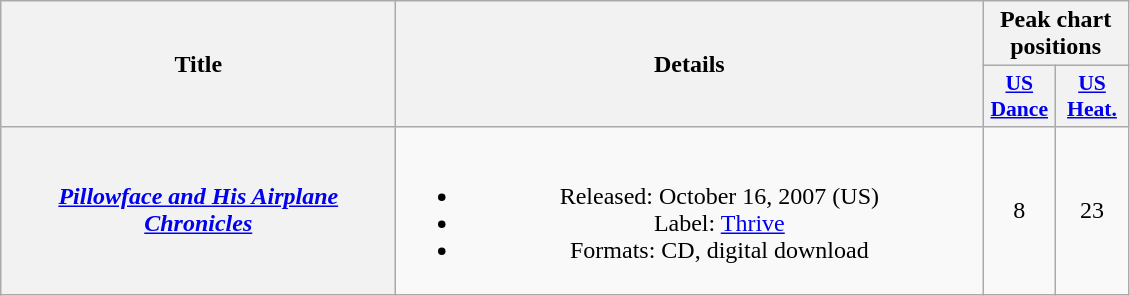<table class="wikitable plainrowheaders" style="text-align:center;" border="1">
<tr>
<th scope="col" rowspan="2" style="width:16em;">Title</th>
<th scope="col" rowspan="2" style="width:24em;">Details</th>
<th scope="col" colspan="2">Peak chart positions</th>
</tr>
<tr>
<th scope="col" style="width:2.9em;font-size:90%;"><a href='#'>US<br>Dance</a><br></th>
<th scope="col" style="width:2.9em;font-size:90%;"><a href='#'>US<br>Heat.</a><br></th>
</tr>
<tr>
<th scope="row"><em><a href='#'>Pillowface and His Airplane Chronicles</a></em></th>
<td><br><ul><li>Released: October 16, 2007 <span>(US)</span></li><li>Label: <a href='#'>Thrive</a></li><li>Formats: CD, digital download</li></ul></td>
<td>8</td>
<td>23</td>
</tr>
</table>
